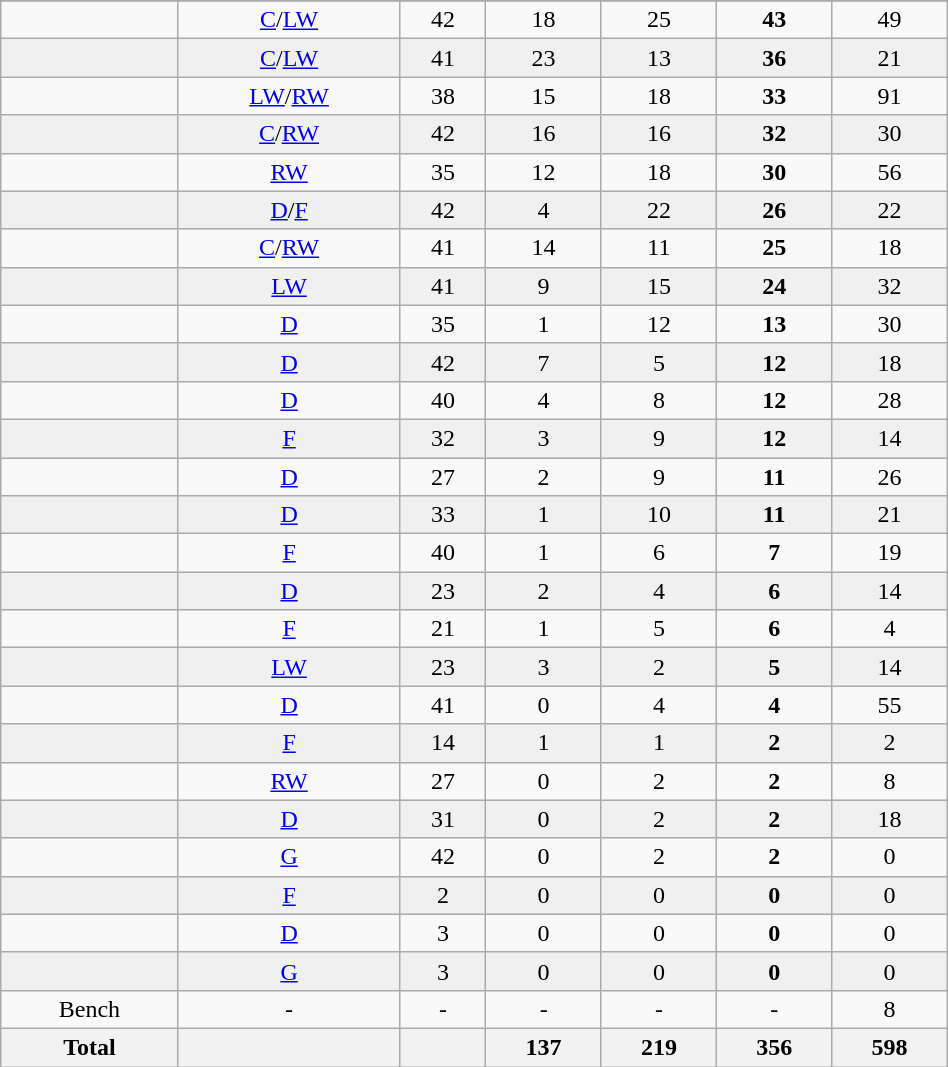<table class="wikitable sortable" width ="50%">
<tr align="center">
</tr>
<tr align="center" bgcolor="">
<td></td>
<td><a href='#'>C</a>/<a href='#'>LW</a></td>
<td>42</td>
<td>18</td>
<td>25</td>
<td><strong>43</strong></td>
<td>49</td>
</tr>
<tr align="center" bgcolor="f0f0f0">
<td></td>
<td><a href='#'>C</a>/<a href='#'>LW</a></td>
<td>41</td>
<td>23</td>
<td>13</td>
<td><strong>36</strong></td>
<td>21</td>
</tr>
<tr align="center" bgcolor="">
<td></td>
<td><a href='#'>LW</a>/<a href='#'>RW</a></td>
<td>38</td>
<td>15</td>
<td>18</td>
<td><strong>33</strong></td>
<td>91</td>
</tr>
<tr align="center" bgcolor="f0f0f0">
<td></td>
<td><a href='#'>C</a>/<a href='#'>RW</a></td>
<td>42</td>
<td>16</td>
<td>16</td>
<td><strong>32</strong></td>
<td>30</td>
</tr>
<tr align="center" bgcolor="">
<td></td>
<td><a href='#'>RW</a></td>
<td>35</td>
<td>12</td>
<td>18</td>
<td><strong>30</strong></td>
<td>56</td>
</tr>
<tr align="center" bgcolor="f0f0f0">
<td></td>
<td><a href='#'>D</a>/<a href='#'>F</a></td>
<td>42</td>
<td>4</td>
<td>22</td>
<td><strong>26</strong></td>
<td>22</td>
</tr>
<tr align="center" bgcolor="">
<td></td>
<td><a href='#'>C</a>/<a href='#'>RW</a></td>
<td>41</td>
<td>14</td>
<td>11</td>
<td><strong>25</strong></td>
<td>18</td>
</tr>
<tr align="center" bgcolor="f0f0f0">
<td></td>
<td><a href='#'>LW</a></td>
<td>41</td>
<td>9</td>
<td>15</td>
<td><strong>24</strong></td>
<td>32</td>
</tr>
<tr align="center" bgcolor="">
<td></td>
<td><a href='#'>D</a></td>
<td>35</td>
<td>1</td>
<td>12</td>
<td><strong>13</strong></td>
<td>30</td>
</tr>
<tr align="center" bgcolor="f0f0f0">
<td></td>
<td><a href='#'>D</a></td>
<td>42</td>
<td>7</td>
<td>5</td>
<td><strong>12</strong></td>
<td>18</td>
</tr>
<tr align="center" bgcolor="">
<td></td>
<td><a href='#'>D</a></td>
<td>40</td>
<td>4</td>
<td>8</td>
<td><strong>12</strong></td>
<td>28</td>
</tr>
<tr align="center" bgcolor="f0f0f0">
<td></td>
<td><a href='#'>F</a></td>
<td>32</td>
<td>3</td>
<td>9</td>
<td><strong>12</strong></td>
<td>14</td>
</tr>
<tr align="center" bgcolor="">
<td></td>
<td><a href='#'>D</a></td>
<td>27</td>
<td>2</td>
<td>9</td>
<td><strong>11</strong></td>
<td>26</td>
</tr>
<tr align="center" bgcolor="f0f0f0">
<td></td>
<td><a href='#'>D</a></td>
<td>33</td>
<td>1</td>
<td>10</td>
<td><strong>11</strong></td>
<td>21</td>
</tr>
<tr align="center" bgcolor="">
<td></td>
<td><a href='#'>F</a></td>
<td>40</td>
<td>1</td>
<td>6</td>
<td><strong>7</strong></td>
<td>19</td>
</tr>
<tr align="center" bgcolor="f0f0f0">
<td></td>
<td><a href='#'>D</a></td>
<td>23</td>
<td>2</td>
<td>4</td>
<td><strong>6</strong></td>
<td>14</td>
</tr>
<tr align="center" bgcolor="">
<td></td>
<td><a href='#'>F</a></td>
<td>21</td>
<td>1</td>
<td>5</td>
<td><strong>6</strong></td>
<td>4</td>
</tr>
<tr align="center" bgcolor="f0f0f0">
<td></td>
<td><a href='#'>LW</a></td>
<td>23</td>
<td>3</td>
<td>2</td>
<td><strong>5</strong></td>
<td>14</td>
</tr>
<tr align="center" bgcolor="">
<td></td>
<td><a href='#'>D</a></td>
<td>41</td>
<td>0</td>
<td>4</td>
<td><strong>4</strong></td>
<td>55</td>
</tr>
<tr align="center" bgcolor="f0f0f0">
<td></td>
<td><a href='#'>F</a></td>
<td>14</td>
<td>1</td>
<td>1</td>
<td><strong>2</strong></td>
<td>2</td>
</tr>
<tr align="center" bgcolor="">
<td></td>
<td><a href='#'>RW</a></td>
<td>27</td>
<td>0</td>
<td>2</td>
<td><strong>2</strong></td>
<td>8</td>
</tr>
<tr align="center" bgcolor="f0f0f0">
<td></td>
<td><a href='#'>D</a></td>
<td>31</td>
<td>0</td>
<td>2</td>
<td><strong>2</strong></td>
<td>18</td>
</tr>
<tr align="center" bgcolor="">
<td></td>
<td><a href='#'>G</a></td>
<td>42</td>
<td>0</td>
<td>2</td>
<td><strong>2</strong></td>
<td>0</td>
</tr>
<tr align="center" bgcolor="f0f0f0">
<td></td>
<td><a href='#'>F</a></td>
<td>2</td>
<td>0</td>
<td>0</td>
<td><strong>0</strong></td>
<td>0</td>
</tr>
<tr align="center" bgcolor="">
<td></td>
<td><a href='#'>D</a></td>
<td>3</td>
<td>0</td>
<td>0</td>
<td><strong>0</strong></td>
<td>0</td>
</tr>
<tr align="center" bgcolor="f0f0f0">
<td></td>
<td><a href='#'>G</a></td>
<td>3</td>
<td>0</td>
<td>0</td>
<td><strong>0</strong></td>
<td>0</td>
</tr>
<tr align="center" bgcolor="">
<td>Bench</td>
<td>-</td>
<td>-</td>
<td>-</td>
<td>-</td>
<td>-</td>
<td>8</td>
</tr>
<tr>
<th>Total</th>
<th></th>
<th></th>
<th>137</th>
<th>219</th>
<th>356</th>
<th>598</th>
</tr>
</table>
